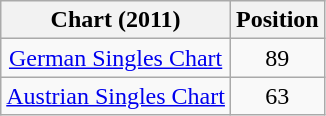<table class="wikitable plainrowheaders sortable" style="text-align:center;" border="1">
<tr>
<th scope="col">Chart (2011)</th>
<th scope="col">Position</th>
</tr>
<tr>
<td><a href='#'>German Singles Chart</a></td>
<td style="text-align:center;">89</td>
</tr>
<tr>
<td><a href='#'>Austrian Singles Chart</a></td>
<td style="text-align:center;">63</td>
</tr>
</table>
